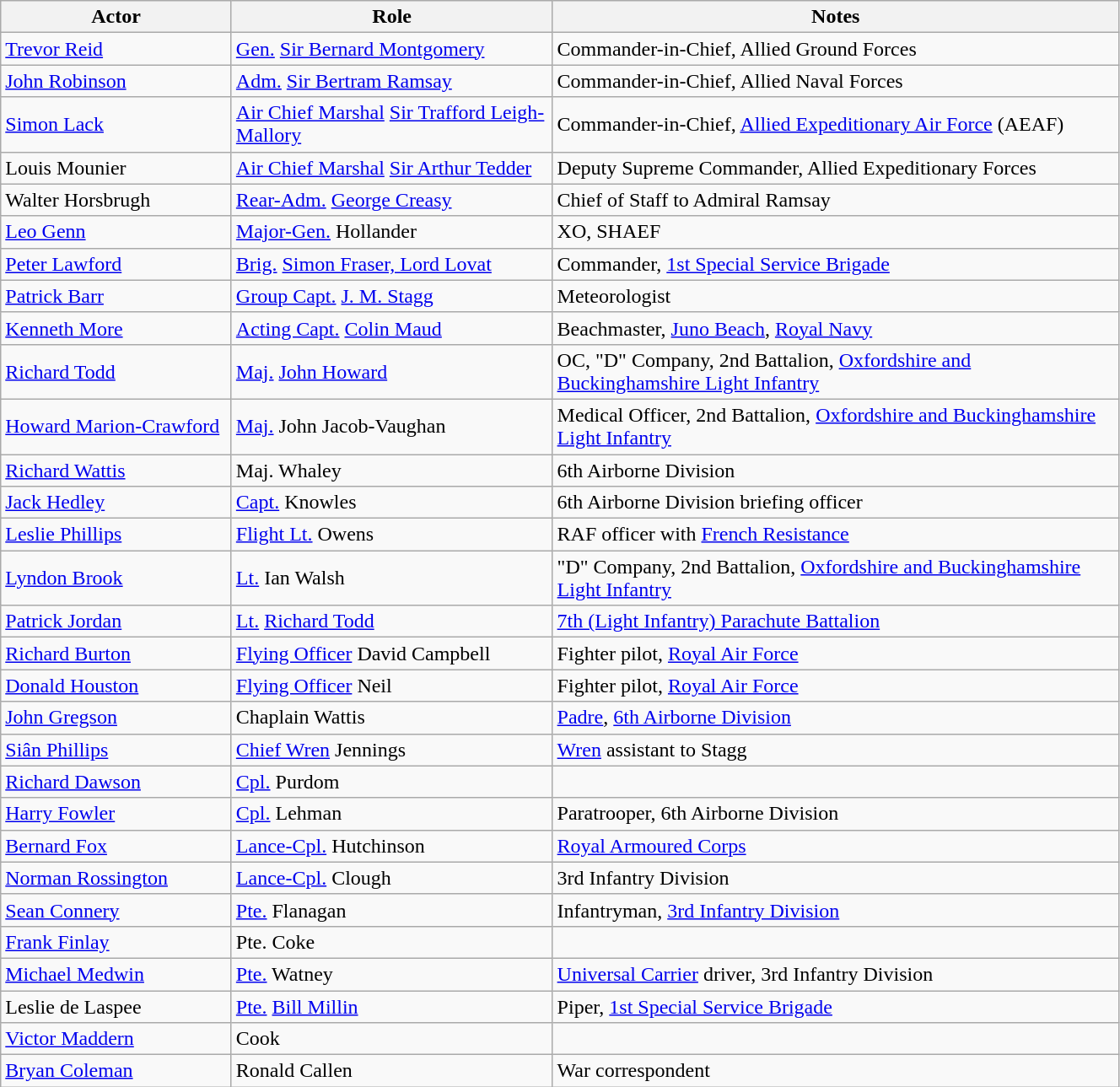<table style="width:70%" class="wikitable">
<tr>
<th style="width:175px">Actor</th>
<th>Role</th>
<th>Notes</th>
</tr>
<tr>
<td><a href='#'>Trevor Reid</a></td>
<td><a href='#'>Gen.</a> <a href='#'>Sir Bernard Montgomery</a></td>
<td>Commander-in-Chief, Allied Ground Forces</td>
</tr>
<tr>
<td><a href='#'>John Robinson</a></td>
<td><a href='#'>Adm.</a> <a href='#'>Sir Bertram Ramsay</a></td>
<td>Commander-in-Chief, Allied Naval Forces</td>
</tr>
<tr>
<td><a href='#'>Simon Lack</a></td>
<td><a href='#'>Air Chief Marshal</a> <a href='#'>Sir Trafford Leigh-Mallory</a></td>
<td>Commander-in-Chief, <a href='#'>Allied Expeditionary Air Force</a> (AEAF)</td>
</tr>
<tr>
<td>Louis Mounier</td>
<td><a href='#'>Air Chief Marshal</a> <a href='#'>Sir Arthur Tedder</a></td>
<td>Deputy Supreme Commander, Allied Expeditionary Forces</td>
</tr>
<tr>
<td>Walter Horsbrugh</td>
<td><a href='#'>Rear-Adm.</a> <a href='#'>George Creasy</a></td>
<td>Chief of Staff to Admiral Ramsay</td>
</tr>
<tr>
<td><a href='#'>Leo Genn</a></td>
<td><a href='#'>Major-Gen.</a> Hollander</td>
<td>XO, SHAEF</td>
</tr>
<tr>
<td><a href='#'>Peter Lawford</a></td>
<td><a href='#'>Brig.</a> <a href='#'>Simon Fraser, Lord Lovat</a></td>
<td>Commander, <a href='#'>1st Special Service Brigade</a></td>
</tr>
<tr>
<td><a href='#'>Patrick Barr</a></td>
<td><a href='#'>Group Capt.</a> <a href='#'>J. M. Stagg</a></td>
<td>Meteorologist</td>
</tr>
<tr>
<td><a href='#'>Kenneth More</a></td>
<td><a href='#'>Acting Capt.</a> <a href='#'>Colin Maud</a></td>
<td>Beachmaster, <a href='#'>Juno Beach</a>, <a href='#'>Royal Navy</a></td>
</tr>
<tr>
<td><a href='#'>Richard Todd</a></td>
<td><a href='#'>Maj.</a> <a href='#'>John Howard</a></td>
<td>OC, "D" Company, 2nd Battalion, <a href='#'>Oxfordshire and Buckinghamshire Light Infantry</a></td>
</tr>
<tr>
<td><a href='#'>Howard Marion-Crawford</a></td>
<td><a href='#'>Maj.</a> John Jacob-Vaughan</td>
<td>Medical Officer, 2nd Battalion, <a href='#'>Oxfordshire and Buckinghamshire Light Infantry</a></td>
</tr>
<tr>
<td><a href='#'>Richard Wattis</a></td>
<td>Maj. Whaley</td>
<td>6th Airborne Division</td>
</tr>
<tr>
<td><a href='#'>Jack Hedley</a></td>
<td><a href='#'>Capt.</a> Knowles</td>
<td>6th Airborne Division briefing officer</td>
</tr>
<tr>
<td><a href='#'>Leslie Phillips</a></td>
<td><a href='#'>Flight Lt.</a> Owens</td>
<td>RAF officer with <a href='#'>French Resistance</a></td>
</tr>
<tr>
<td><a href='#'>Lyndon Brook</a></td>
<td><a href='#'>Lt.</a> Ian Walsh</td>
<td>"D" Company, 2nd Battalion, <a href='#'>Oxfordshire and Buckinghamshire Light Infantry</a></td>
</tr>
<tr>
<td><a href='#'>Patrick Jordan</a></td>
<td><a href='#'>Lt.</a> <a href='#'>Richard Todd</a></td>
<td><a href='#'>7th (Light Infantry) Parachute Battalion</a></td>
</tr>
<tr>
<td><a href='#'>Richard Burton</a></td>
<td><a href='#'>Flying Officer</a> David Campbell</td>
<td>Fighter pilot, <a href='#'>Royal Air Force</a></td>
</tr>
<tr>
<td><a href='#'>Donald Houston</a></td>
<td><a href='#'>Flying Officer</a> Neil</td>
<td>Fighter pilot, <a href='#'>Royal Air Force</a></td>
</tr>
<tr>
<td><a href='#'>John Gregson</a></td>
<td>Chaplain Wattis</td>
<td><a href='#'>Padre</a>, <a href='#'>6th Airborne Division</a></td>
</tr>
<tr>
<td><a href='#'>Siân Phillips</a></td>
<td><a href='#'>Chief Wren</a> Jennings</td>
<td><a href='#'>Wren</a> assistant to Stagg</td>
</tr>
<tr>
<td><a href='#'>Richard Dawson</a></td>
<td><a href='#'>Cpl.</a> Purdom</td>
<td></td>
</tr>
<tr>
<td><a href='#'>Harry Fowler</a></td>
<td><a href='#'>Cpl.</a> Lehman</td>
<td>Paratrooper, 6th Airborne Division</td>
</tr>
<tr>
<td><a href='#'>Bernard Fox</a></td>
<td><a href='#'>Lance-Cpl.</a> Hutchinson</td>
<td><a href='#'>Royal Armoured Corps</a></td>
</tr>
<tr>
<td><a href='#'>Norman Rossington</a></td>
<td><a href='#'>Lance-Cpl.</a> Clough</td>
<td>3rd Infantry Division</td>
</tr>
<tr>
<td><a href='#'>Sean Connery</a></td>
<td><a href='#'>Pte.</a> Flanagan</td>
<td>Infantryman, <a href='#'>3rd Infantry Division</a></td>
</tr>
<tr>
<td><a href='#'>Frank Finlay</a></td>
<td>Pte. Coke</td>
<td></td>
</tr>
<tr>
<td><a href='#'>Michael Medwin</a></td>
<td><a href='#'>Pte.</a> Watney</td>
<td><a href='#'>Universal Carrier</a> driver, 3rd Infantry Division</td>
</tr>
<tr>
<td>Leslie de Laspee</td>
<td><a href='#'>Pte.</a> <a href='#'>Bill Millin</a></td>
<td>Piper, <a href='#'>1st Special Service Brigade</a></td>
</tr>
<tr>
<td><a href='#'>Victor Maddern</a></td>
<td>Cook</td>
<td></td>
</tr>
<tr>
<td><a href='#'>Bryan Coleman</a></td>
<td>Ronald Callen</td>
<td>War correspondent</td>
</tr>
</table>
